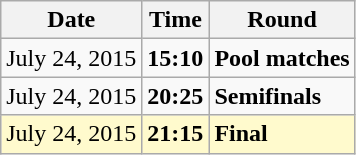<table class="wikitable">
<tr>
<th>Date</th>
<th>Time</th>
<th>Round</th>
</tr>
<tr>
<td>July 24, 2015</td>
<td><strong>15:10</strong></td>
<td><strong>Pool matches</strong></td>
</tr>
<tr>
<td>July 24, 2015</td>
<td><strong>20:25</strong></td>
<td><strong>Semifinals</strong></td>
</tr>
<tr style=background:lemonchiffon>
<td>July 24, 2015</td>
<td><strong>21:15</strong></td>
<td><strong>Final</strong></td>
</tr>
</table>
